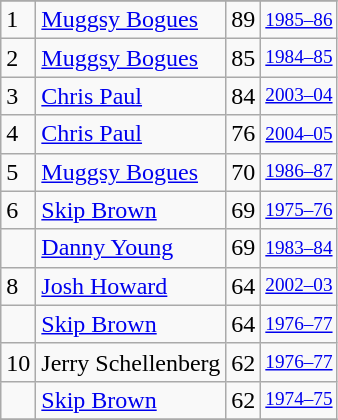<table class="wikitable">
<tr>
</tr>
<tr>
<td>1</td>
<td><a href='#'>Muggsy Bogues</a></td>
<td>89</td>
<td style="font-size:80%;"><a href='#'>1985–86</a></td>
</tr>
<tr>
<td>2</td>
<td><a href='#'>Muggsy Bogues</a></td>
<td>85</td>
<td style="font-size:80%;"><a href='#'>1984–85</a></td>
</tr>
<tr>
<td>3</td>
<td><a href='#'>Chris Paul</a></td>
<td>84</td>
<td style="font-size:80%;"><a href='#'>2003–04</a></td>
</tr>
<tr>
<td>4</td>
<td><a href='#'>Chris Paul</a></td>
<td>76</td>
<td style="font-size:80%;"><a href='#'>2004–05</a></td>
</tr>
<tr>
<td>5</td>
<td><a href='#'>Muggsy Bogues</a></td>
<td>70</td>
<td style="font-size:80%;"><a href='#'>1986–87</a></td>
</tr>
<tr>
<td>6</td>
<td><a href='#'>Skip Brown</a></td>
<td>69</td>
<td style="font-size:80%;"><a href='#'>1975–76</a></td>
</tr>
<tr>
<td></td>
<td><a href='#'>Danny Young</a></td>
<td>69</td>
<td style="font-size:80%;"><a href='#'>1983–84</a></td>
</tr>
<tr>
<td>8</td>
<td><a href='#'>Josh Howard</a></td>
<td>64</td>
<td style="font-size:80%;"><a href='#'>2002–03</a></td>
</tr>
<tr>
<td></td>
<td><a href='#'>Skip Brown</a></td>
<td>64</td>
<td style="font-size:80%;"><a href='#'>1976–77</a></td>
</tr>
<tr>
<td>10</td>
<td>Jerry Schellenberg</td>
<td>62</td>
<td style="font-size:80%;"><a href='#'>1976–77</a></td>
</tr>
<tr>
<td></td>
<td><a href='#'>Skip Brown</a></td>
<td>62</td>
<td style="font-size:80%;"><a href='#'>1974–75</a></td>
</tr>
<tr>
</tr>
</table>
